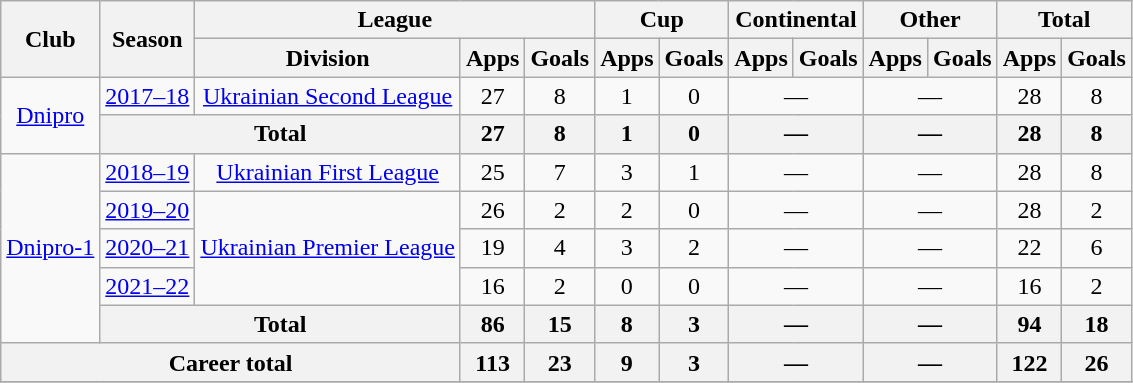<table class="wikitable" style="text-align:center">
<tr>
<th rowspan="2">Club</th>
<th rowspan="2">Season</th>
<th colspan="3">League</th>
<th colspan="2">Cup</th>
<th colspan="2">Continental</th>
<th colspan="2">Other</th>
<th colspan="2">Total</th>
</tr>
<tr>
<th>Division</th>
<th>Apps</th>
<th>Goals</th>
<th>Apps</th>
<th>Goals</th>
<th>Apps</th>
<th>Goals</th>
<th>Apps</th>
<th>Goals</th>
<th>Apps</th>
<th>Goals</th>
</tr>
<tr>
<td rowspan="2"><a href='#'>Dnipro</a></td>
<td><a href='#'>2017–18</a></td>
<td rowspan="1"><a href='#'>Ukrainian Second League</a></td>
<td>27</td>
<td>8</td>
<td>1</td>
<td>0</td>
<td colspan="2">—</td>
<td colspan="2">—</td>
<td>28</td>
<td>8</td>
</tr>
<tr>
<th colspan="2">Total</th>
<th>27</th>
<th>8</th>
<th>1</th>
<th>0</th>
<th colspan="2">—</th>
<th colspan="2">—</th>
<th>28</th>
<th>8</th>
</tr>
<tr>
<td rowspan="5"><a href='#'>Dnipro-1</a></td>
<td><a href='#'>2018–19</a></td>
<td><a href='#'>Ukrainian First League</a></td>
<td>25</td>
<td>7</td>
<td>3</td>
<td>1</td>
<td colspan="2">—</td>
<td colspan="2">—</td>
<td>28</td>
<td>8</td>
</tr>
<tr>
<td><a href='#'>2019–20</a></td>
<td rowspan="3"><a href='#'>Ukrainian Premier League</a></td>
<td>26</td>
<td>2</td>
<td>2</td>
<td>0</td>
<td colspan="2">—</td>
<td colspan="2">—</td>
<td>28</td>
<td>2</td>
</tr>
<tr>
<td><a href='#'>2020–21</a></td>
<td>19</td>
<td>4</td>
<td>3</td>
<td>2</td>
<td colspan="2">—</td>
<td colspan="2">—</td>
<td>22</td>
<td>6</td>
</tr>
<tr>
<td><a href='#'>2021–22</a></td>
<td>16</td>
<td>2</td>
<td>0</td>
<td>0</td>
<td colspan="2">—</td>
<td colspan="2">—</td>
<td>16</td>
<td>2</td>
</tr>
<tr>
<th colspan="2">Total</th>
<th>86</th>
<th>15</th>
<th>8</th>
<th>3</th>
<th colspan="2">—</th>
<th colspan="2">—</th>
<th>94</th>
<th>18</th>
</tr>
<tr>
<th colspan="3">Career total</th>
<th>113</th>
<th>23</th>
<th>9</th>
<th>3</th>
<th colspan="2">—</th>
<th colspan="2">—</th>
<th>122</th>
<th>26</th>
</tr>
<tr>
</tr>
</table>
